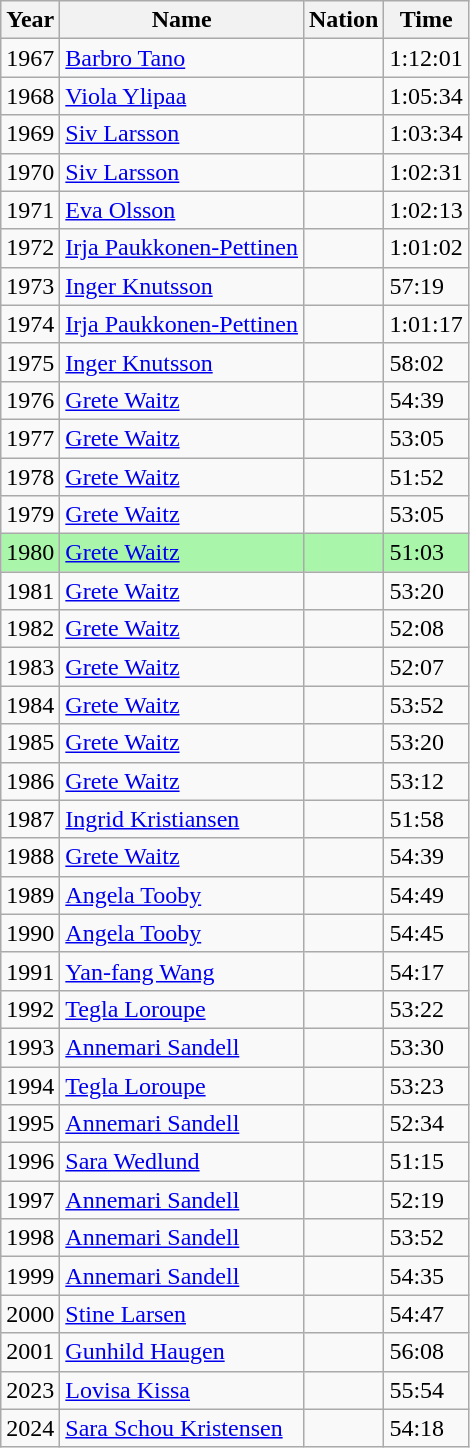<table class=wikitable>
<tr>
<th>Year</th>
<th>Name</th>
<th>Nation</th>
<th>Time</th>
</tr>
<tr>
<td>1967</td>
<td><a href='#'>Barbro Tano</a></td>
<td></td>
<td>1:12:01</td>
</tr>
<tr>
<td>1968</td>
<td><a href='#'>Viola Ylipaa</a></td>
<td></td>
<td>1:05:34</td>
</tr>
<tr>
<td>1969</td>
<td><a href='#'>Siv Larsson</a></td>
<td></td>
<td>1:03:34</td>
</tr>
<tr>
<td>1970</td>
<td><a href='#'>Siv Larsson</a></td>
<td></td>
<td>1:02:31</td>
</tr>
<tr>
<td>1971</td>
<td><a href='#'>Eva Olsson</a></td>
<td></td>
<td>1:02:13</td>
</tr>
<tr>
<td>1972</td>
<td><a href='#'>Irja Paukkonen-Pettinen</a></td>
<td></td>
<td>1:01:02</td>
</tr>
<tr>
<td>1973</td>
<td><a href='#'>Inger Knutsson</a></td>
<td></td>
<td>57:19</td>
</tr>
<tr>
<td>1974</td>
<td><a href='#'>Irja Paukkonen-Pettinen</a></td>
<td></td>
<td>1:01:17</td>
</tr>
<tr>
<td>1975</td>
<td><a href='#'>Inger Knutsson</a></td>
<td></td>
<td>58:02</td>
</tr>
<tr>
<td>1976</td>
<td><a href='#'>Grete Waitz</a></td>
<td></td>
<td>54:39</td>
</tr>
<tr>
<td>1977</td>
<td><a href='#'>Grete Waitz</a></td>
<td></td>
<td>53:05</td>
</tr>
<tr>
<td>1978</td>
<td><a href='#'>Grete Waitz</a></td>
<td></td>
<td>51:52</td>
</tr>
<tr>
<td>1979</td>
<td><a href='#'>Grete Waitz</a></td>
<td></td>
<td>53:05</td>
</tr>
<tr>
<td bgcolor=#A9F5A9>1980</td>
<td bgcolor=#A9F5A9><a href='#'>Grete Waitz</a></td>
<td bgcolor=#A9F5A9></td>
<td bgcolor=#A9F5A9>51:03</td>
</tr>
<tr>
<td>1981</td>
<td><a href='#'>Grete Waitz</a></td>
<td></td>
<td>53:20</td>
</tr>
<tr>
<td>1982</td>
<td><a href='#'>Grete Waitz</a></td>
<td></td>
<td>52:08</td>
</tr>
<tr>
<td>1983</td>
<td><a href='#'>Grete Waitz</a></td>
<td></td>
<td>52:07</td>
</tr>
<tr>
<td>1984</td>
<td><a href='#'>Grete Waitz</a></td>
<td></td>
<td>53:52</td>
</tr>
<tr>
<td>1985</td>
<td><a href='#'>Grete Waitz</a></td>
<td></td>
<td>53:20</td>
</tr>
<tr>
<td>1986</td>
<td><a href='#'>Grete Waitz</a></td>
<td></td>
<td>53:12</td>
</tr>
<tr>
<td>1987</td>
<td><a href='#'>Ingrid Kristiansen</a></td>
<td></td>
<td>51:58</td>
</tr>
<tr>
<td>1988</td>
<td><a href='#'>Grete Waitz</a></td>
<td></td>
<td>54:39</td>
</tr>
<tr>
<td>1989</td>
<td><a href='#'>Angela Tooby</a></td>
<td></td>
<td>54:49</td>
</tr>
<tr>
<td>1990</td>
<td><a href='#'>Angela Tooby</a></td>
<td></td>
<td>54:45</td>
</tr>
<tr>
<td>1991</td>
<td><a href='#'>Yan-fang Wang</a></td>
<td></td>
<td>54:17</td>
</tr>
<tr>
<td>1992</td>
<td><a href='#'>Tegla Loroupe</a></td>
<td></td>
<td>53:22</td>
</tr>
<tr>
<td>1993</td>
<td><a href='#'>Annemari Sandell</a></td>
<td></td>
<td>53:30</td>
</tr>
<tr>
<td>1994</td>
<td><a href='#'>Tegla Loroupe</a></td>
<td></td>
<td>53:23</td>
</tr>
<tr>
<td>1995</td>
<td><a href='#'>Annemari Sandell</a></td>
<td></td>
<td>52:34</td>
</tr>
<tr>
<td>1996</td>
<td><a href='#'>Sara Wedlund</a></td>
<td></td>
<td>51:15</td>
</tr>
<tr>
<td>1997</td>
<td><a href='#'>Annemari Sandell</a></td>
<td></td>
<td>52:19</td>
</tr>
<tr>
<td>1998</td>
<td><a href='#'>Annemari Sandell</a></td>
<td></td>
<td>53:52</td>
</tr>
<tr>
<td>1999</td>
<td><a href='#'>Annemari Sandell</a></td>
<td></td>
<td>54:35</td>
</tr>
<tr>
<td>2000</td>
<td><a href='#'>Stine Larsen</a></td>
<td></td>
<td>54:47</td>
</tr>
<tr>
<td>2001</td>
<td><a href='#'>Gunhild Haugen</a></td>
<td></td>
<td>56:08</td>
</tr>
<tr>
<td>2023</td>
<td><a href='#'>Lovisa Kissa</a></td>
<td></td>
<td>55:54</td>
</tr>
<tr>
<td>2024</td>
<td><a href='#'>Sara Schou Kristensen</a></td>
<td></td>
<td>54:18</td>
</tr>
</table>
